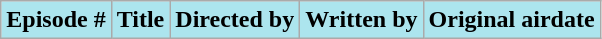<table class="wikitable plainrowheaders">
<tr style="color:black">
<th style="background: #ACE5EE;">Episode #</th>
<th style="background: #ACE5EE;">Title</th>
<th style="background: #ACE5EE;">Directed by</th>
<th style="background: #ACE5EE;">Written by</th>
<th style="background: #ACE5EE;">Original airdate<br>




</th>
</tr>
</table>
